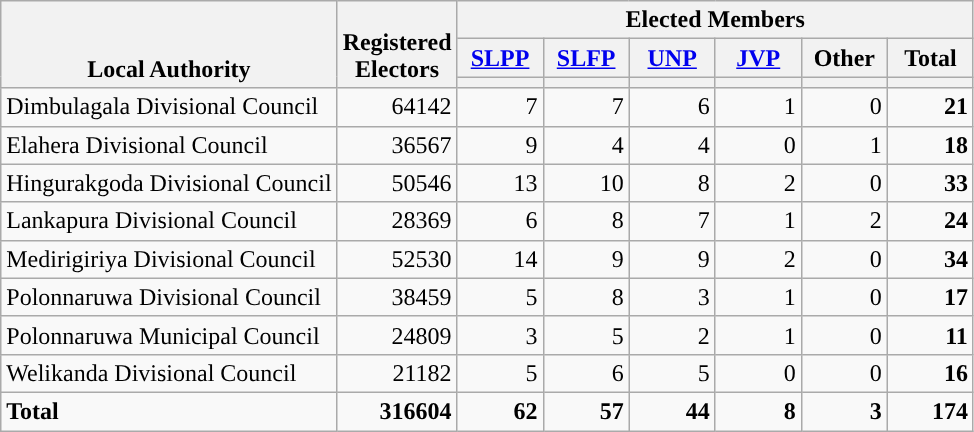<table class="wikitable" border="1" style="text-align:right;">
<tr>
<th style="vertical-align:bottom;" rowspan=3>Local Authority</th>
<th style="vertical-align:bottom;" rowspan=3>Registered<br>Electors<br></th>
<th colspan=6>Elected Members</th>
</tr>
<tr>
<th style="width:50px;"><a href='#'>SLPP</a></th>
<th style="width:50px;"><a href='#'>SLFP</a></th>
<th style="width:50px;"><a href='#'>UNP</a></th>
<th style="width:50px;"><a href='#'>JVP</a></th>
<th style="width:50px;">Other</th>
<th style="width:50px;">Total</th>
</tr>
<tr>
<th style="background:"></th>
<th style="background:"></th>
<th style="background:"></th>
<th style="background:"></th>
<th style="background:"></th>
<th></th>
</tr>
<tr>
<td align=left>Dimbulagala Divisional Council</td>
<td>64142</td>
<td>7</td>
<td>7</td>
<td>6</td>
<td>1</td>
<td>0</td>
<td><strong>21</strong></td>
</tr>
<tr>
<td align=left>Elahera Divisional Council</td>
<td>36567</td>
<td>9</td>
<td>4</td>
<td>4</td>
<td>0</td>
<td>1</td>
<td><strong>18</strong></td>
</tr>
<tr>
<td align=left>Hingurakgoda Divisional Council</td>
<td>50546</td>
<td>13</td>
<td>10</td>
<td>8</td>
<td>2</td>
<td>0</td>
<td><strong>33</strong></td>
</tr>
<tr>
<td align=left>Lankapura Divisional Council</td>
<td>28369</td>
<td>6</td>
<td>8</td>
<td>7</td>
<td>1</td>
<td>2</td>
<td><strong>24</strong></td>
</tr>
<tr>
<td align=left>Medirigiriya Divisional Council</td>
<td>52530</td>
<td>14</td>
<td>9</td>
<td>9</td>
<td>2</td>
<td>0</td>
<td><strong>34</strong></td>
</tr>
<tr>
<td align=left>Polonnaruwa Divisional Council</td>
<td>38459</td>
<td>5</td>
<td>8</td>
<td>3</td>
<td>1</td>
<td>0</td>
<td><strong>17</strong></td>
</tr>
<tr>
<td align=left>Polonnaruwa Municipal Council</td>
<td>24809</td>
<td>3</td>
<td>5</td>
<td>2</td>
<td>1</td>
<td>0</td>
<td><strong>11</strong></td>
</tr>
<tr>
<td align=left>Welikanda Divisional Council</td>
<td>21182</td>
<td>5</td>
<td>6</td>
<td>5</td>
<td>0</td>
<td>0</td>
<td><strong>16</strong></td>
</tr>
<tr style="font-weight:bold">
<td align=left>Total</td>
<td>316604</td>
<td>62</td>
<td>57</td>
<td>44</td>
<td>8</td>
<td>3</td>
<td>174</td>
</tr>
</table>
